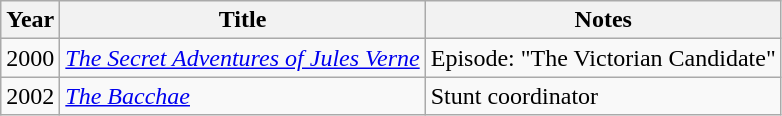<table class="wikitable">
<tr>
<th>Year</th>
<th>Title</th>
<th>Notes</th>
</tr>
<tr>
<td>2000</td>
<td><em><a href='#'>The Secret Adventures of Jules Verne</a></em></td>
<td>Episode: "The Victorian Candidate"</td>
</tr>
<tr>
<td>2002</td>
<td><em><a href='#'>The Bacchae</a></em></td>
<td>Stunt coordinator</td>
</tr>
</table>
